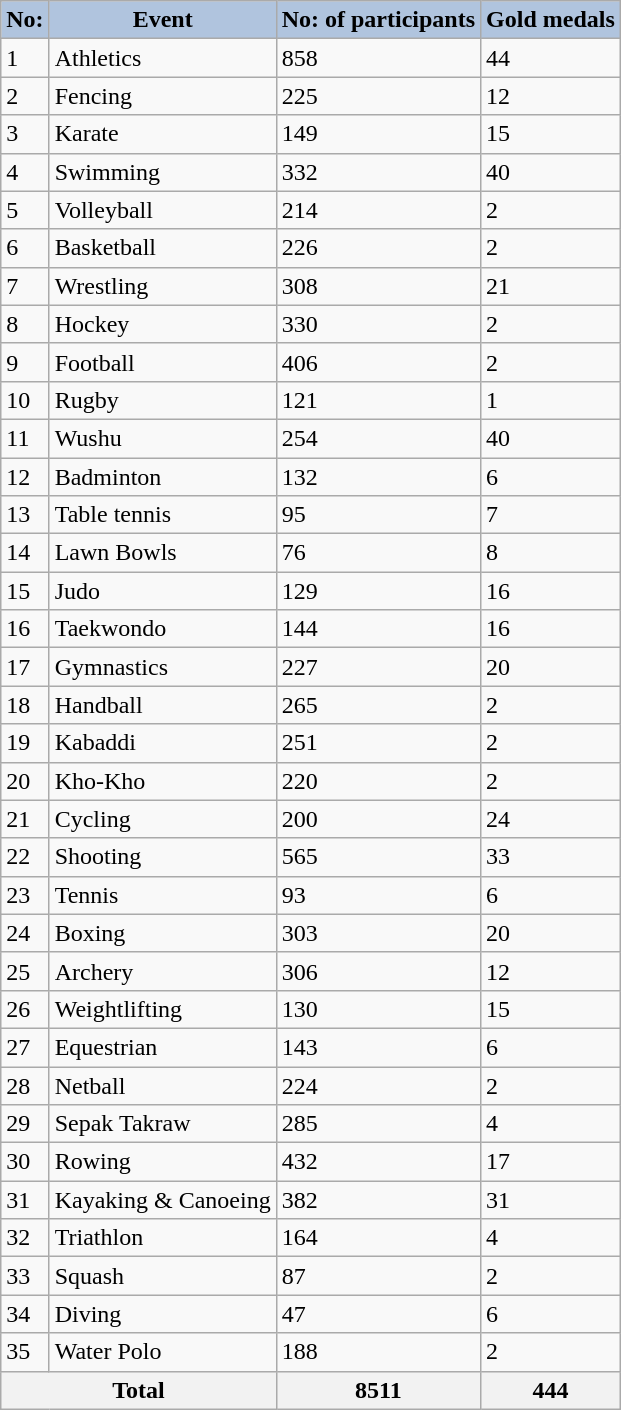<table class="wikitable sortable">
<tr style="text-align:center;">
<th style="background:#B0C4DE;">No:</th>
<th style="background:#B0C4DE;">Event</th>
<th style="background:#B0C4DE;">No: of participants</th>
<th style="background:#B0C4DE;">Gold medals</th>
</tr>
<tr>
<td>1</td>
<td> Athletics</td>
<td>858 </td>
<td>44</td>
</tr>
<tr>
<td>2</td>
<td> Fencing</td>
<td>225</td>
<td>12</td>
</tr>
<tr>
<td>3</td>
<td> Karate</td>
<td>149</td>
<td>15</td>
</tr>
<tr>
<td>4</td>
<td>  Swimming</td>
<td>332</td>
<td>40</td>
</tr>
<tr>
<td>5</td>
<td> Volleyball</td>
<td>214</td>
<td>2</td>
</tr>
<tr>
<td>6</td>
<td> Basketball</td>
<td>226 </td>
<td>2</td>
</tr>
<tr>
<td>7</td>
<td> Wrestling</td>
<td>308 </td>
<td>21</td>
</tr>
<tr>
<td>8</td>
<td> Hockey</td>
<td>330 </td>
<td>2</td>
</tr>
<tr>
<td>9</td>
<td> Football</td>
<td>406 </td>
<td>2</td>
</tr>
<tr>
<td>10</td>
<td> Rugby</td>
<td>121</td>
<td>1</td>
</tr>
<tr>
<td>11</td>
<td> Wushu</td>
<td>254 </td>
<td>40</td>
</tr>
<tr>
<td>12</td>
<td>  Badminton</td>
<td>132 </td>
<td>6</td>
</tr>
<tr>
<td>13</td>
<td> Table tennis</td>
<td>95 </td>
<td>7</td>
</tr>
<tr>
<td>14</td>
<td> Lawn Bowls</td>
<td>76</td>
<td>8</td>
</tr>
<tr>
<td>15</td>
<td> Judo</td>
<td>129 </td>
<td>16</td>
</tr>
<tr>
<td>16</td>
<td> Taekwondo</td>
<td>144 </td>
<td>16</td>
</tr>
<tr>
<td>17</td>
<td> Gymnastics</td>
<td>227 </td>
<td>20</td>
</tr>
<tr>
<td>18</td>
<td>   Handball</td>
<td>265 </td>
<td>2</td>
</tr>
<tr>
<td>19</td>
<td>Kabaddi</td>
<td>251 </td>
<td>2</td>
</tr>
<tr>
<td>20</td>
<td>Kho-Kho</td>
<td>220 </td>
<td>2</td>
</tr>
<tr>
<td>21</td>
<td> Cycling</td>
<td>200 </td>
<td>24</td>
</tr>
<tr>
<td>22</td>
<td> Shooting</td>
<td>565 </td>
<td>33</td>
</tr>
<tr>
<td>23</td>
<td> Tennis</td>
<td>93 </td>
<td>6</td>
</tr>
<tr>
<td>24</td>
<td> Boxing</td>
<td>303 </td>
<td>20</td>
</tr>
<tr>
<td>25</td>
<td> Archery</td>
<td>306 </td>
<td>12</td>
</tr>
<tr>
<td>26</td>
<td> Weightlifting</td>
<td>130 </td>
<td>15</td>
</tr>
<tr>
<td>27</td>
<td> Equestrian</td>
<td>143 </td>
<td>6</td>
</tr>
<tr>
<td>28</td>
<td>  Netball</td>
<td>224 </td>
<td>2</td>
</tr>
<tr>
<td>29</td>
<td>  Sepak Takraw</td>
<td>285 </td>
<td>4</td>
</tr>
<tr>
<td>30</td>
<td>  Rowing</td>
<td>432 </td>
<td>17</td>
</tr>
<tr>
<td>31</td>
<td>  Kayaking & Canoeing</td>
<td>382 </td>
<td>31</td>
</tr>
<tr>
<td>32</td>
<td>  Triathlon</td>
<td>164 </td>
<td>4</td>
</tr>
<tr>
<td>33</td>
<td> Squash</td>
<td>87 </td>
<td>2</td>
</tr>
<tr>
<td>34</td>
<td>  Diving</td>
<td>47</td>
<td>6</td>
</tr>
<tr>
<td>35</td>
<td>  Water Polo</td>
<td>188</td>
<td>2</td>
</tr>
<tr>
<th colspan=2>Total</th>
<th>8511</th>
<th>444</th>
</tr>
</table>
